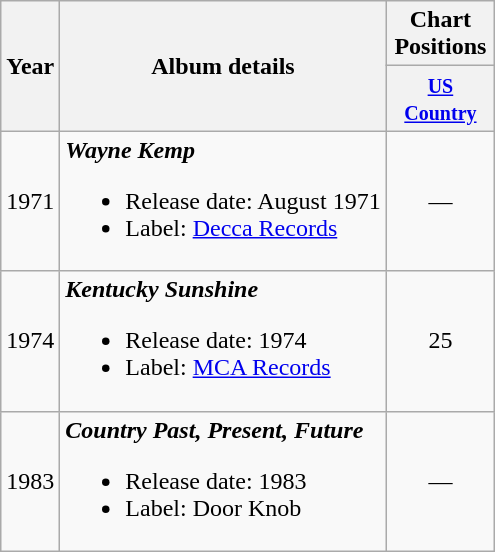<table class="wikitable">
<tr>
<th rowspan="2">Year</th>
<th rowspan="2">Album details</th>
<th>Chart Positions</th>
</tr>
<tr>
<th style="width:65px;"><small><a href='#'>US Country</a></small></th>
</tr>
<tr>
<td>1971</td>
<td><strong><em>Wayne Kemp</em></strong><br><ul><li>Release date: August 1971</li><li>Label: <a href='#'>Decca Records</a></li></ul></td>
<td align=center>—</td>
</tr>
<tr>
<td>1974</td>
<td><strong><em>Kentucky Sunshine</em></strong><br><ul><li>Release date: 1974</li><li>Label: <a href='#'>MCA Records</a></li></ul></td>
<td align=center>25</td>
</tr>
<tr>
<td>1983</td>
<td><strong><em>Country Past, Present, Future</em></strong><br><ul><li>Release date: 1983</li><li>Label: Door Knob</li></ul></td>
<td align=center>—</td>
</tr>
</table>
